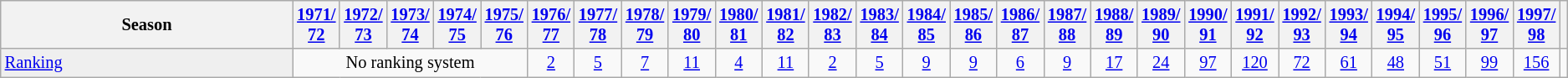<table class="wikitable" style="font-size:85%">
<tr>
<th width=240>Season</th>
<th><a href='#'>1971/<br>72</a></th>
<th><a href='#'>1972/<br>73</a></th>
<th><a href='#'>1973/<br>74</a></th>
<th><a href='#'>1974/<br>75</a></th>
<th><a href='#'>1975/<br>76</a></th>
<th><a href='#'>1976/<br>77</a></th>
<th><a href='#'>1977/<br>78</a></th>
<th><a href='#'>1978/<br>79</a></th>
<th><a href='#'>1979/<br>80</a></th>
<th><a href='#'>1980/<br>81</a></th>
<th><a href='#'>1981/<br>82</a></th>
<th><a href='#'>1982/<br>83</a></th>
<th><a href='#'>1983/<br>84</a></th>
<th><a href='#'>1984/<br>85</a></th>
<th><a href='#'>1985/<br>86</a></th>
<th><a href='#'>1986/<br>87</a></th>
<th><a href='#'>1987/<br>88</a></th>
<th><a href='#'>1988/<br>89</a></th>
<th><a href='#'>1989/<br>90</a></th>
<th><a href='#'>1990/<br>91</a></th>
<th><a href='#'>1991/<br>92</a></th>
<th><a href='#'>1992/<br>93</a></th>
<th><a href='#'>1993/<br>94</a></th>
<th><a href='#'>1994/<br>95</a></th>
<th><a href='#'>1995/<br>96</a></th>
<th><a href='#'>1996/<br>97</a></th>
<th><a href='#'>1997/<br>98</a></th>
<th></th>
</tr>
<tr>
<td style="background:#EFEFEF;"><a href='#'>Ranking</a></td>
<td align="center" colspan="5" style="color:#000000;">No ranking system</td>
<td align="center"><a href='#'>2</a></td>
<td align="center"><a href='#'>5</a></td>
<td align="center"><a href='#'>7</a></td>
<td align="center"><a href='#'>11</a></td>
<td align="center"><a href='#'>4</a></td>
<td align="center"><a href='#'>11</a></td>
<td align="center"><a href='#'>2</a></td>
<td align="center"><a href='#'>5</a></td>
<td align="center"><a href='#'>9</a></td>
<td align="center"><a href='#'>9</a></td>
<td align="center"><a href='#'>6</a></td>
<td align="center"><a href='#'>9</a></td>
<td align="center"><a href='#'>17</a></td>
<td align="center"><a href='#'>24</a></td>
<td align="center"><a href='#'>97</a></td>
<td align="center"><a href='#'>120</a></td>
<td align="center"><a href='#'>72</a></td>
<td align="center"><a href='#'>61</a></td>
<td align="center"><a href='#'>48</a></td>
<td align="center"><a href='#'>51</a></td>
<td align="center"><a href='#'>99</a></td>
<td align="center"><a href='#'>156</a></td>
<td align="center"></td>
</tr>
</table>
